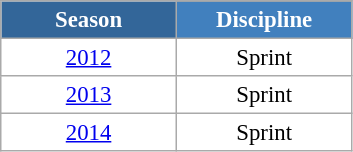<table class="wikitable" style="font-size:95%; text-align:center; border:grey solid 1px; border-collapse:collapse; background:#ffffff;">
<tr style="background-color:#369; color:white;">
<td rowspan="2" colspan="1" style="width:110px"><strong>Season</strong></td>
</tr>
<tr style="background-color:#4180be; color:white;">
<td style="width:110px"><strong>Discipline</strong></td>
</tr>
<tr>
<td align=center><a href='#'>2012</a></td>
<td align=center>Sprint</td>
</tr>
<tr>
<td align=center><a href='#'>2013</a></td>
<td align=center>Sprint</td>
</tr>
<tr>
<td align=center><a href='#'>2014</a></td>
<td align=center>Sprint</td>
</tr>
</table>
